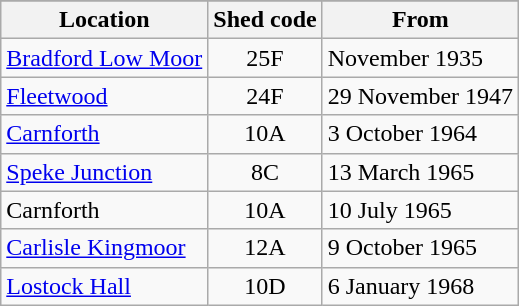<table class="wikitable" |>
<tr>
</tr>
<tr>
<th>Location</th>
<th>Shed code</th>
<th>From</th>
</tr>
<tr>
<td><a href='#'>Bradford Low Moor</a></td>
<td style="text-align: center;">25F</td>
<td>November 1935</td>
</tr>
<tr>
<td><a href='#'>Fleetwood</a></td>
<td style="text-align: center;">24F</td>
<td>29 November 1947</td>
</tr>
<tr>
<td><a href='#'>Carnforth</a></td>
<td style="text-align: center;">10A</td>
<td>3 October 1964</td>
</tr>
<tr>
<td><a href='#'>Speke Junction</a></td>
<td style="text-align: center;">8C</td>
<td>13 March 1965</td>
</tr>
<tr>
<td>Carnforth</td>
<td style="text-align: center;">10A</td>
<td>10 July 1965</td>
</tr>
<tr>
<td><a href='#'>Carlisle Kingmoor</a></td>
<td style="text-align: center;">12A</td>
<td>9 October 1965</td>
</tr>
<tr>
<td><a href='#'>Lostock Hall</a></td>
<td style="text-align: center;">10D</td>
<td>6 January 1968</td>
</tr>
</table>
